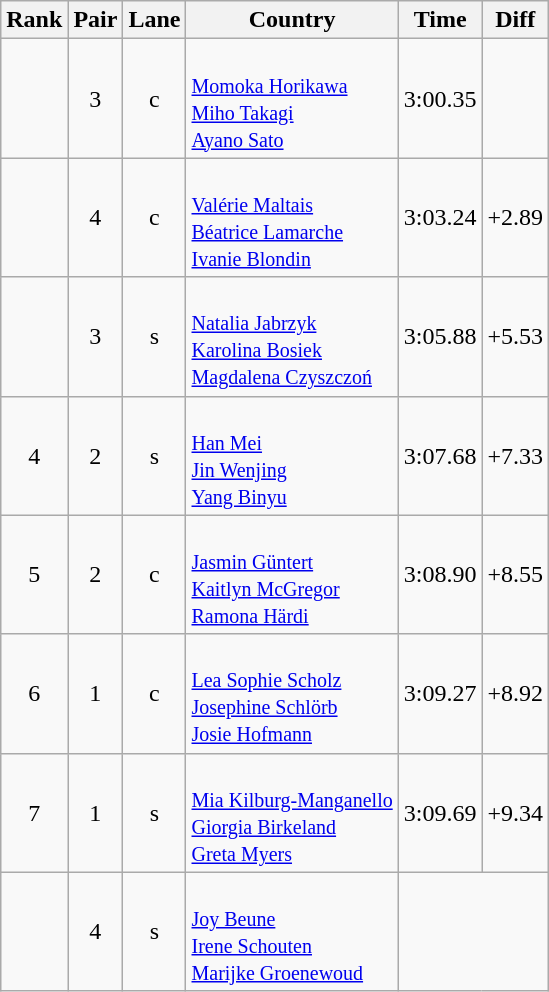<table class="wikitable sortable" style="text-align:center">
<tr>
<th>Rank</th>
<th>Pair</th>
<th>Lane</th>
<th>Country</th>
<th>Time</th>
<th>Diff</th>
</tr>
<tr>
<td></td>
<td>3</td>
<td>c</td>
<td align=left><br><small><a href='#'>Momoka Horikawa</a><br><a href='#'>Miho Takagi</a><br><a href='#'>Ayano Sato</a></small></td>
<td>3:00.35</td>
<td></td>
</tr>
<tr>
<td></td>
<td>4</td>
<td>c</td>
<td align=left><br><small><a href='#'>Valérie Maltais</a><br><a href='#'>Béatrice Lamarche</a><br><a href='#'>Ivanie Blondin</a></small></td>
<td>3:03.24</td>
<td>+2.89</td>
</tr>
<tr>
<td></td>
<td>3</td>
<td>s</td>
<td align=left><br><small><a href='#'>Natalia Jabrzyk</a><br><a href='#'>Karolina Bosiek</a><br><a href='#'>Magdalena Czyszczoń</a></small></td>
<td>3:05.88</td>
<td>+5.53</td>
</tr>
<tr>
<td>4</td>
<td>2</td>
<td>s</td>
<td align=left><br><small><a href='#'>Han Mei</a><br><a href='#'>Jin Wenjing</a><br><a href='#'>Yang Binyu</a></small></td>
<td>3:07.68</td>
<td>+7.33</td>
</tr>
<tr>
<td>5</td>
<td>2</td>
<td>c</td>
<td align=left><br><small><a href='#'>Jasmin Güntert</a><br><a href='#'>Kaitlyn McGregor</a><br><a href='#'>Ramona Härdi</a></small></td>
<td>3:08.90</td>
<td>+8.55</td>
</tr>
<tr>
<td>6</td>
<td>1</td>
<td>c</td>
<td align=left><br><small><a href='#'>Lea Sophie Scholz</a><br><a href='#'>Josephine Schlörb</a><br><a href='#'>Josie Hofmann</a></small></td>
<td>3:09.27</td>
<td>+8.92</td>
</tr>
<tr>
<td>7</td>
<td>1</td>
<td>s</td>
<td align=left><br><small><a href='#'>Mia Kilburg-Manganello</a><br><a href='#'>Giorgia Birkeland</a><br><a href='#'>Greta Myers</a></small></td>
<td>3:09.69</td>
<td>+9.34</td>
</tr>
<tr>
<td></td>
<td>4</td>
<td>s</td>
<td align=left><br><small><a href='#'>Joy Beune</a><br><a href='#'>Irene Schouten</a><br><a href='#'>Marijke Groenewoud</a></small></td>
<td colspan=2></td>
</tr>
</table>
